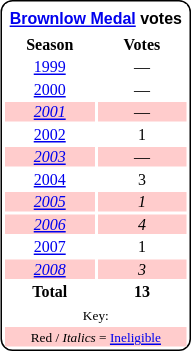<table style="margin-right: 4px; margin-top: 8px; float: right; border: 1px #000000 solid; border-radius: 8px; background: #FFFFFF; font-family: Verdana; font-size: 8pt; text-align: center;">
<tr style="background:#FFFFFF;">
<td colspan=2; style="padding: 3px; margin-bottom: -3px; margin-top: 2px; font-family: Arial; background:#FFFFFF;"><strong><a href='#'>Brownlow Medal</a> votes</strong></td>
</tr>
<tr>
<th width=50%>Season</th>
<th width=50%>Votes</th>
</tr>
<tr>
<td><a href='#'>1999</a></td>
<td>—</td>
</tr>
<tr>
<td><a href='#'>2000</a></td>
<td>—</td>
</tr>
<tr style="background:#FFCCCC;">
<td><em><a href='#'>2001</a></em></td>
<td>—</td>
</tr>
<tr>
<td><a href='#'>2002</a></td>
<td>1</td>
</tr>
<tr style="background:#FFCCCC;">
<td><em><a href='#'>2003</a></em></td>
<td>—</td>
</tr>
<tr>
<td><a href='#'>2004</a></td>
<td>3</td>
</tr>
<tr style="background:#FFCCCC;">
<td><em><a href='#'>2005</a></em></td>
<td><em>1</em></td>
</tr>
<tr style="background:#FFCCCC;">
<td><em><a href='#'>2006</a></em></td>
<td><em>4</em></td>
</tr>
<tr>
<td><a href='#'>2007</a></td>
<td>1</td>
</tr>
<tr style="background:#FFCCCC;">
<td><em><a href='#'>2008</a></em></td>
<td><em>3</em></td>
</tr>
<tr>
<th>Total</th>
<th>13</th>
</tr>
<tr>
<td colspan=2><small>Key:</small><br></td>
</tr>
<tr style="background-color:#FFCCCC; border:1px solid #aaaaaa; width:2em;">
<td colspan=2><small>Red / <em>Italics</em> = <a href='#'>Ineligible</a></small></td>
</tr>
</table>
